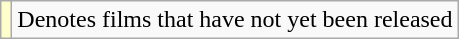<table class="wikitable sortable">
<tr>
<td style="background:#ffc;"></td>
<td>Denotes films that have not yet been released</td>
</tr>
</table>
